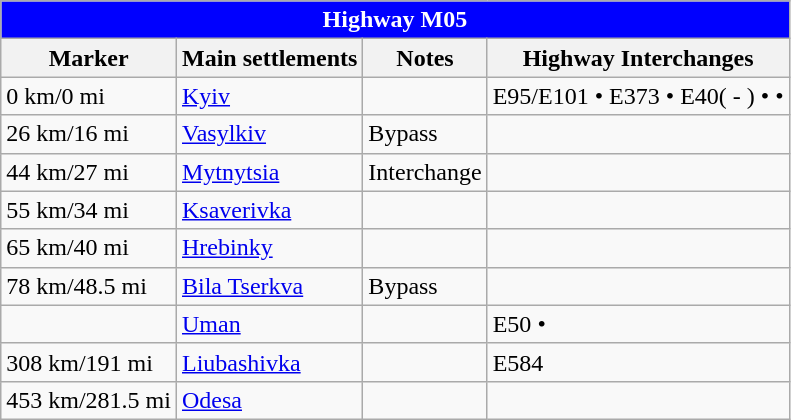<table class="wikitable" style="margin-left:0.5em;">
<tr>
<td colspan="4" style="color:#fff;background-color:#0000FF; text-align: center;"><strong>Highway M05</strong></td>
</tr>
<tr>
<th>Marker</th>
<th>Main settlements</th>
<th>Notes</th>
<th>Highway Interchanges</th>
</tr>
<tr>
<td>0 km/0 mi</td>
<td><a href='#'>Kyiv</a></td>
<td></td>
<td>E95/E101<strong></strong> • E373<strong></strong> • E40(<strong></strong> - <strong></strong>) •  • </td>
</tr>
<tr>
<td>26 km/16 mi</td>
<td><a href='#'>Vasylkiv</a></td>
<td>Bypass</td>
<td></td>
</tr>
<tr>
<td>44 km/27 mi</td>
<td><a href='#'>Mytnytsia</a></td>
<td>Interchange</td>
<td></td>
</tr>
<tr>
<td>55 km/34 mi</td>
<td><a href='#'>Ksaverivka</a></td>
<td></td>
<td></td>
</tr>
<tr>
<td>65 km/40 mi</td>
<td><a href='#'>Hrebinky</a></td>
<td></td>
<td></td>
</tr>
<tr>
<td>78 km/48.5 mi</td>
<td><a href='#'>Bila Tserkva</a></td>
<td>Bypass </td>
<td></td>
</tr>
<tr>
<td></td>
<td><a href='#'>Uman</a></td>
<td></td>
<td>E50<strong></strong> • </td>
</tr>
<tr>
<td>308 km/191 mi</td>
<td><a href='#'>Liubashivka</a></td>
<td></td>
<td>E584<strong></strong></td>
</tr>
<tr>
<td>453 km/281.5 mi</td>
<td><a href='#'>Odesa</a></td>
<td></td>
<td></td>
</tr>
</table>
